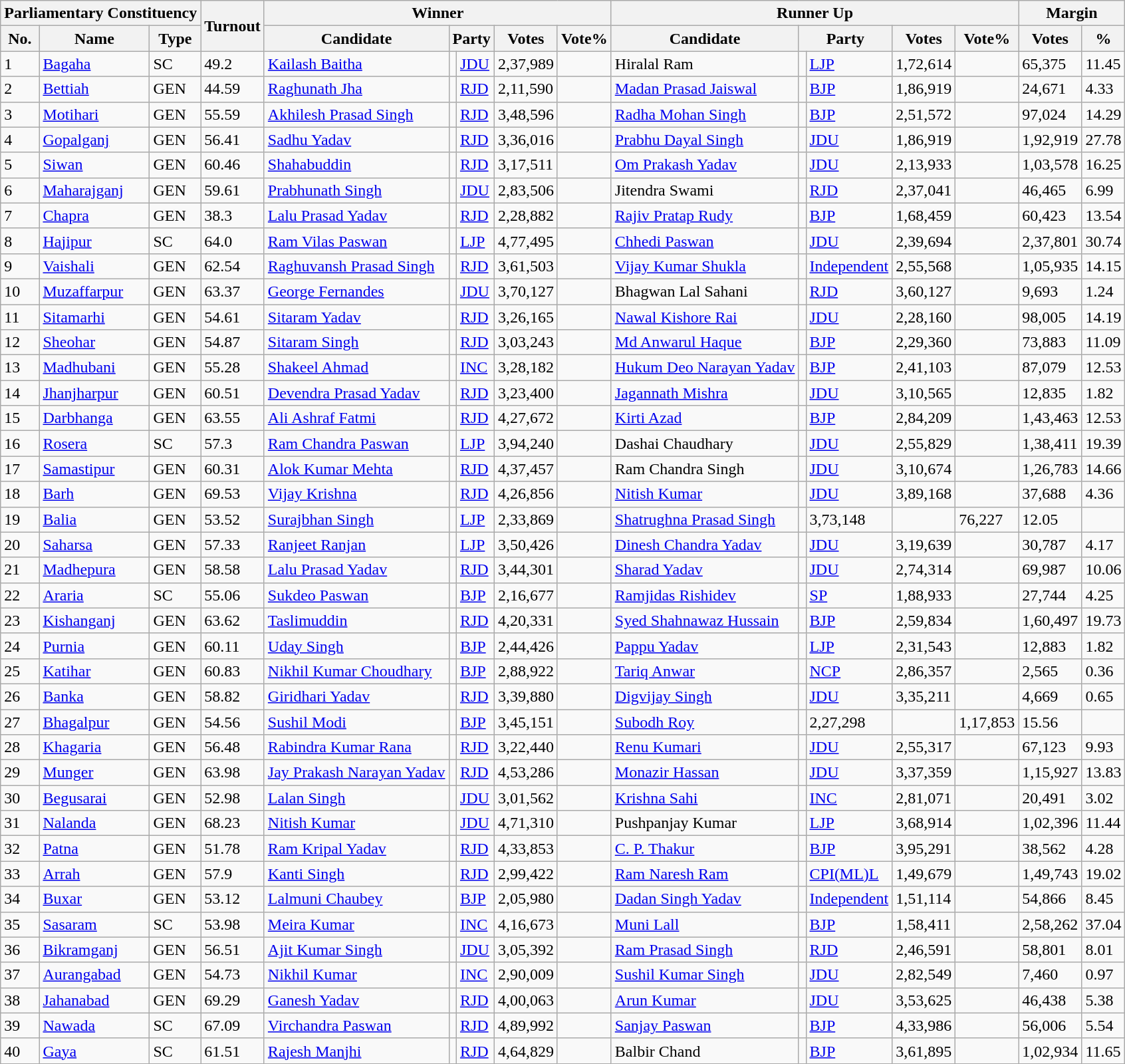<table class="wikitable sortable">
<tr>
<th colspan="3">Parliamentary Constituency</th>
<th rowspan="2">Turnout</th>
<th colspan="5">Winner</th>
<th colspan="5">Runner Up</th>
<th colspan="2">Margin</th>
</tr>
<tr>
<th>No.</th>
<th>Name</th>
<th>Type</th>
<th>Candidate</th>
<th Colspan=2>Party</th>
<th>Votes</th>
<th>Vote%</th>
<th>Candidate</th>
<th Colspan=2>Party</th>
<th>Votes</th>
<th>Vote%</th>
<th>Votes</th>
<th>%</th>
</tr>
<tr>
<td>1</td>
<td><a href='#'>Bagaha</a></td>
<td>SC</td>
<td>49.2</td>
<td><a href='#'>Kailash Baitha</a></td>
<td style=background-color:></td>
<td><a href='#'>JDU</a></td>
<td>2,37,989</td>
<td></td>
<td>Hiralal Ram</td>
<td style=background-color:></td>
<td><a href='#'>LJP</a></td>
<td>1,72,614</td>
<td></td>
<td style=background-color:>65,375</td>
<td>11.45</td>
</tr>
<tr>
<td>2</td>
<td><a href='#'>Bettiah</a></td>
<td>GEN</td>
<td>44.59</td>
<td><a href='#'>Raghunath Jha</a></td>
<td style=background-color:></td>
<td><a href='#'>RJD</a></td>
<td>2,11,590</td>
<td></td>
<td><a href='#'>Madan Prasad Jaiswal</a></td>
<td style=background-color:></td>
<td><a href='#'>BJP</a></td>
<td>1,86,919</td>
<td></td>
<td style=background-color:>24,671</td>
<td>4.33</td>
</tr>
<tr>
<td>3</td>
<td><a href='#'>Motihari</a></td>
<td>GEN</td>
<td>55.59</td>
<td><a href='#'>Akhilesh Prasad Singh</a></td>
<td style=background-color:></td>
<td><a href='#'>RJD</a></td>
<td>3,48,596</td>
<td></td>
<td><a href='#'>Radha Mohan Singh</a></td>
<td style=background-color:></td>
<td><a href='#'>BJP</a></td>
<td>2,51,572</td>
<td></td>
<td style=background-color:>97,024</td>
<td>14.29</td>
</tr>
<tr>
<td>4</td>
<td><a href='#'>Gopalganj</a></td>
<td>GEN</td>
<td>56.41</td>
<td><a href='#'>Sadhu Yadav</a></td>
<td style=background-color:></td>
<td><a href='#'>RJD</a></td>
<td>3,36,016</td>
<td></td>
<td><a href='#'>Prabhu Dayal Singh</a></td>
<td style=background-color:></td>
<td><a href='#'>JDU</a></td>
<td>1,86,919</td>
<td></td>
<td style=background-color:>1,92,919</td>
<td>27.78</td>
</tr>
<tr>
<td>5</td>
<td><a href='#'>Siwan</a></td>
<td>GEN</td>
<td>60.46</td>
<td><a href='#'>Shahabuddin</a></td>
<td style=background-color:></td>
<td><a href='#'>RJD</a></td>
<td>3,17,511</td>
<td></td>
<td><a href='#'>Om Prakash Yadav</a></td>
<td style=background-color:></td>
<td><a href='#'>JDU</a></td>
<td>2,13,933</td>
<td></td>
<td style=background-color:>1,03,578</td>
<td>16.25</td>
</tr>
<tr>
<td>6</td>
<td><a href='#'>Maharajganj</a></td>
<td>GEN</td>
<td>59.61</td>
<td><a href='#'>Prabhunath Singh</a></td>
<td style=background-color:></td>
<td><a href='#'>JDU</a></td>
<td>2,83,506</td>
<td></td>
<td>Jitendra Swami</td>
<td style=background-color:></td>
<td><a href='#'>RJD</a></td>
<td>2,37,041</td>
<td></td>
<td style=background-color:>46,465</td>
<td>6.99</td>
</tr>
<tr>
<td>7</td>
<td><a href='#'>Chapra</a></td>
<td>GEN</td>
<td>38.3</td>
<td><a href='#'>Lalu Prasad Yadav</a></td>
<td style=background-color:></td>
<td><a href='#'>RJD</a></td>
<td>2,28,882</td>
<td></td>
<td><a href='#'>Rajiv Pratap Rudy</a></td>
<td style=background-color:></td>
<td><a href='#'>BJP</a></td>
<td>1,68,459</td>
<td></td>
<td style=background-color:>60,423</td>
<td>13.54</td>
</tr>
<tr>
<td>8</td>
<td><a href='#'>Hajipur</a></td>
<td>SC</td>
<td>64.0</td>
<td><a href='#'>Ram Vilas Paswan</a></td>
<td style=background-color:></td>
<td><a href='#'>LJP</a></td>
<td>4,77,495</td>
<td></td>
<td><a href='#'>Chhedi Paswan</a></td>
<td style=background-color:></td>
<td><a href='#'>JDU</a></td>
<td>2,39,694</td>
<td></td>
<td style=background-color:>2,37,801</td>
<td>30.74</td>
</tr>
<tr>
<td>9</td>
<td><a href='#'>Vaishali</a></td>
<td>GEN</td>
<td>62.54</td>
<td><a href='#'>Raghuvansh Prasad Singh</a></td>
<td style=background-color:></td>
<td><a href='#'>RJD</a></td>
<td>3,61,503</td>
<td></td>
<td><a href='#'>Vijay Kumar Shukla</a></td>
<td style=background-color:></td>
<td><a href='#'>Independent</a></td>
<td>2,55,568</td>
<td></td>
<td style=background-color:>1,05,935</td>
<td>14.15</td>
</tr>
<tr>
<td>10</td>
<td><a href='#'>Muzaffarpur</a></td>
<td>GEN</td>
<td>63.37</td>
<td><a href='#'>George Fernandes</a></td>
<td style=background-color:></td>
<td><a href='#'>JDU</a></td>
<td>3,70,127</td>
<td></td>
<td>Bhagwan Lal Sahani</td>
<td style=background-color:></td>
<td><a href='#'>RJD</a></td>
<td>3,60,127</td>
<td></td>
<td style=background-color:>9,693</td>
<td>1.24</td>
</tr>
<tr>
<td>11</td>
<td><a href='#'>Sitamarhi</a></td>
<td>GEN</td>
<td>54.61</td>
<td><a href='#'>Sitaram Yadav</a></td>
<td style=background-color:></td>
<td><a href='#'>RJD</a></td>
<td>3,26,165</td>
<td></td>
<td><a href='#'>Nawal Kishore Rai</a></td>
<td style=background-color:></td>
<td><a href='#'>JDU</a></td>
<td>2,28,160</td>
<td></td>
<td style=background-color:>98,005</td>
<td>14.19</td>
</tr>
<tr>
<td>12</td>
<td><a href='#'>Sheohar</a></td>
<td>GEN</td>
<td>54.87</td>
<td><a href='#'>Sitaram Singh</a></td>
<td style=background-color:></td>
<td><a href='#'>RJD</a></td>
<td>3,03,243</td>
<td></td>
<td><a href='#'>Md Anwarul Haque</a></td>
<td style=background-color:></td>
<td><a href='#'>BJP</a></td>
<td>2,29,360</td>
<td></td>
<td style=background-color:>73,883</td>
<td>11.09</td>
</tr>
<tr>
<td>13</td>
<td><a href='#'>Madhubani</a></td>
<td>GEN</td>
<td>55.28</td>
<td><a href='#'>Shakeel Ahmad</a></td>
<td style=background-color:></td>
<td><a href='#'>INC</a></td>
<td>3,28,182</td>
<td></td>
<td><a href='#'>Hukum Deo Narayan Yadav</a></td>
<td style=background-color:></td>
<td><a href='#'>BJP</a></td>
<td>2,41,103</td>
<td></td>
<td style=background-color:>87,079</td>
<td>12.53</td>
</tr>
<tr>
<td>14</td>
<td><a href='#'>Jhanjharpur</a></td>
<td>GEN</td>
<td>60.51</td>
<td><a href='#'>Devendra Prasad Yadav</a></td>
<td style=background-color:></td>
<td><a href='#'>RJD</a></td>
<td>3,23,400</td>
<td></td>
<td><a href='#'>Jagannath Mishra</a></td>
<td style=background-color:></td>
<td><a href='#'>JDU</a></td>
<td>3,10,565</td>
<td></td>
<td style=background-color:>12,835</td>
<td>1.82</td>
</tr>
<tr>
<td>15</td>
<td><a href='#'>Darbhanga</a></td>
<td>GEN</td>
<td>63.55</td>
<td><a href='#'>Ali Ashraf Fatmi</a></td>
<td style=background-color:></td>
<td><a href='#'>RJD</a></td>
<td>4,27,672</td>
<td></td>
<td><a href='#'>Kirti Azad</a></td>
<td style=background-color:></td>
<td><a href='#'>BJP</a></td>
<td>2,84,209</td>
<td></td>
<td style=background-color:>1,43,463</td>
<td>12.53</td>
</tr>
<tr>
<td>16</td>
<td><a href='#'>Rosera</a></td>
<td>SC</td>
<td>57.3</td>
<td><a href='#'>Ram Chandra Paswan</a></td>
<td style=background-color:></td>
<td><a href='#'>LJP</a></td>
<td>3,94,240</td>
<td></td>
<td>Dashai Chaudhary</td>
<td style=background-color:></td>
<td><a href='#'>JDU</a></td>
<td>2,55,829</td>
<td></td>
<td style=background-color:>1,38,411</td>
<td>19.39</td>
</tr>
<tr>
<td>17</td>
<td><a href='#'>Samastipur</a></td>
<td>GEN</td>
<td>60.31</td>
<td><a href='#'>Alok Kumar Mehta</a></td>
<td style=background-color:></td>
<td><a href='#'>RJD</a></td>
<td>4,37,457</td>
<td></td>
<td>Ram Chandra Singh</td>
<td style=background-color:></td>
<td><a href='#'>JDU</a></td>
<td>3,10,674</td>
<td></td>
<td style=background-color:>1,26,783</td>
<td>14.66</td>
</tr>
<tr>
<td>18</td>
<td><a href='#'>Barh</a></td>
<td>GEN</td>
<td>69.53</td>
<td><a href='#'>Vijay Krishna</a></td>
<td style=background-color:></td>
<td><a href='#'>RJD</a></td>
<td>4,26,856</td>
<td></td>
<td><a href='#'>Nitish Kumar</a></td>
<td style=background-color:></td>
<td><a href='#'>JDU</a></td>
<td>3,89,168</td>
<td></td>
<td style=background-color:>37,688</td>
<td>4.36</td>
</tr>
<tr>
<td>19</td>
<td><a href='#'>Balia</a></td>
<td>GEN</td>
<td>53.52</td>
<td><a href='#'>Surajbhan Singh</a></td>
<td style=background-color:></td>
<td><a href='#'>LJP</a></td>
<td>2,33,869</td>
<td></td>
<td><a href='#'>Shatrughna Prasad Singh</a></td>
<td></td>
<td>3,73,148</td>
<td></td>
<td style=background-color:>76,227</td>
<td>12.05</td>
</tr>
<tr>
<td>20</td>
<td><a href='#'>Saharsa</a></td>
<td>GEN</td>
<td>57.33</td>
<td><a href='#'>Ranjeet Ranjan</a></td>
<td style=background-color:></td>
<td><a href='#'>LJP</a></td>
<td>3,50,426</td>
<td></td>
<td><a href='#'>Dinesh Chandra Yadav</a></td>
<td style=background-color:></td>
<td><a href='#'>JDU</a></td>
<td>3,19,639</td>
<td></td>
<td style=background-color:>30,787</td>
<td>4.17</td>
</tr>
<tr>
<td>21</td>
<td><a href='#'>Madhepura</a></td>
<td>GEN</td>
<td>58.58</td>
<td><a href='#'>Lalu Prasad Yadav</a></td>
<td style=background-color:></td>
<td><a href='#'>RJD</a></td>
<td>3,44,301</td>
<td></td>
<td><a href='#'>Sharad Yadav</a></td>
<td style=background-color:></td>
<td><a href='#'>JDU</a></td>
<td>2,74,314</td>
<td></td>
<td style=background-color:>69,987</td>
<td>10.06</td>
</tr>
<tr>
<td>22</td>
<td><a href='#'>Araria</a></td>
<td>SC</td>
<td>55.06</td>
<td><a href='#'>Sukdeo Paswan</a></td>
<td style=background-color:></td>
<td><a href='#'>BJP</a></td>
<td>2,16,677</td>
<td></td>
<td><a href='#'>Ramjidas Rishidev</a></td>
<td style=background-color:></td>
<td><a href='#'>SP</a></td>
<td>1,88,933</td>
<td></td>
<td style=background-color:>27,744</td>
<td>4.25</td>
</tr>
<tr>
<td>23</td>
<td><a href='#'>Kishanganj</a></td>
<td>GEN</td>
<td>63.62</td>
<td><a href='#'>Taslimuddin</a></td>
<td style=background-color:></td>
<td><a href='#'>RJD</a></td>
<td>4,20,331</td>
<td></td>
<td><a href='#'>Syed Shahnawaz Hussain</a></td>
<td style=background-color:></td>
<td><a href='#'>BJP</a></td>
<td>2,59,834</td>
<td></td>
<td style=background-color:>1,60,497</td>
<td>19.73</td>
</tr>
<tr>
<td>24</td>
<td><a href='#'>Purnia</a></td>
<td>GEN</td>
<td>60.11</td>
<td><a href='#'>Uday Singh</a></td>
<td style=background-color:></td>
<td><a href='#'>BJP</a></td>
<td>2,44,426</td>
<td></td>
<td><a href='#'>Pappu Yadav</a></td>
<td style=background-color:></td>
<td><a href='#'>LJP</a></td>
<td>2,31,543</td>
<td></td>
<td style=background-color:>12,883</td>
<td>1.82</td>
</tr>
<tr>
<td>25</td>
<td><a href='#'>Katihar</a></td>
<td>GEN</td>
<td>60.83</td>
<td><a href='#'>Nikhil Kumar Choudhary</a></td>
<td style=background-color:></td>
<td><a href='#'>BJP</a></td>
<td>2,88,922</td>
<td></td>
<td><a href='#'>Tariq Anwar</a></td>
<td style=background-color:></td>
<td><a href='#'>NCP</a></td>
<td>2,86,357</td>
<td></td>
<td style=background-color:>2,565</td>
<td>0.36</td>
</tr>
<tr>
<td>26</td>
<td><a href='#'>Banka</a></td>
<td>GEN</td>
<td>58.82</td>
<td><a href='#'>Giridhari Yadav</a></td>
<td style=background-color:></td>
<td><a href='#'>RJD</a></td>
<td>3,39,880</td>
<td></td>
<td><a href='#'>Digvijay Singh</a></td>
<td style=background-color:></td>
<td><a href='#'>JDU</a></td>
<td>3,35,211</td>
<td></td>
<td style=background-color:>4,669</td>
<td>0.65</td>
</tr>
<tr>
<td>27</td>
<td><a href='#'>Bhagalpur</a></td>
<td>GEN</td>
<td>54.56</td>
<td><a href='#'>Sushil Modi</a></td>
<td style=background-color:></td>
<td><a href='#'>BJP</a></td>
<td>3,45,151</td>
<td></td>
<td><a href='#'>Subodh Roy</a></td>
<td></td>
<td>2,27,298</td>
<td></td>
<td style=background-color:>1,17,853</td>
<td>15.56</td>
</tr>
<tr>
<td>28</td>
<td><a href='#'>Khagaria</a></td>
<td>GEN</td>
<td>56.48</td>
<td><a href='#'>Rabindra Kumar Rana</a></td>
<td style=background-color:></td>
<td><a href='#'>RJD</a></td>
<td>3,22,440</td>
<td></td>
<td><a href='#'>Renu Kumari</a></td>
<td style=background-color:></td>
<td><a href='#'>JDU</a></td>
<td>2,55,317</td>
<td></td>
<td style=background-color:>67,123</td>
<td>9.93</td>
</tr>
<tr>
<td>29</td>
<td><a href='#'>Munger</a></td>
<td>GEN</td>
<td>63.98</td>
<td><a href='#'>Jay Prakash Narayan Yadav</a></td>
<td style=background-color:></td>
<td><a href='#'>RJD</a></td>
<td>4,53,286</td>
<td></td>
<td><a href='#'>Monazir Hassan</a></td>
<td style=background-color:></td>
<td><a href='#'>JDU</a></td>
<td>3,37,359</td>
<td></td>
<td style=background-color:>1,15,927</td>
<td>13.83</td>
</tr>
<tr>
<td>30</td>
<td><a href='#'>Begusarai</a></td>
<td>GEN</td>
<td>52.98</td>
<td><a href='#'>Lalan Singh</a></td>
<td style=background-color:></td>
<td><a href='#'>JDU</a></td>
<td>3,01,562</td>
<td></td>
<td><a href='#'>Krishna Sahi</a></td>
<td style=background-color:></td>
<td><a href='#'>INC</a></td>
<td>2,81,071</td>
<td></td>
<td style=background-color:>20,491</td>
<td>3.02</td>
</tr>
<tr>
<td>31</td>
<td><a href='#'>Nalanda</a></td>
<td>GEN</td>
<td>68.23</td>
<td><a href='#'>Nitish Kumar</a></td>
<td style=background-color:></td>
<td><a href='#'>JDU</a></td>
<td>4,71,310</td>
<td></td>
<td>Pushpanjay Kumar</td>
<td style=background-color:></td>
<td><a href='#'>LJP</a></td>
<td>3,68,914</td>
<td></td>
<td style=background-color:>1,02,396</td>
<td>11.44</td>
</tr>
<tr>
<td>32</td>
<td><a href='#'>Patna</a></td>
<td>GEN</td>
<td>51.78</td>
<td><a href='#'>Ram Kripal Yadav</a></td>
<td style=background-color:></td>
<td><a href='#'>RJD</a></td>
<td>4,33,853</td>
<td></td>
<td><a href='#'>C. P. Thakur</a></td>
<td style=background-color:></td>
<td><a href='#'>BJP</a></td>
<td>3,95,291</td>
<td></td>
<td style=background-color:>38,562</td>
<td>4.28</td>
</tr>
<tr>
<td>33</td>
<td><a href='#'>Arrah</a></td>
<td>GEN</td>
<td>57.9</td>
<td><a href='#'>Kanti Singh</a></td>
<td style=background-color:></td>
<td><a href='#'>RJD</a></td>
<td>2,99,422</td>
<td></td>
<td><a href='#'>Ram Naresh Ram</a></td>
<td style=background-color:></td>
<td><a href='#'>CPI(ML)L</a></td>
<td>1,49,679</td>
<td></td>
<td style=background-color:>1,49,743</td>
<td>19.02</td>
</tr>
<tr>
<td>34</td>
<td><a href='#'>Buxar</a></td>
<td>GEN</td>
<td>53.12</td>
<td><a href='#'>Lalmuni Chaubey</a></td>
<td style=background-color:></td>
<td><a href='#'>BJP</a></td>
<td>2,05,980</td>
<td></td>
<td><a href='#'>Dadan Singh Yadav</a></td>
<td style=background-color:></td>
<td><a href='#'>Independent</a></td>
<td>1,51,114</td>
<td></td>
<td style=background-color:>54,866</td>
<td>8.45</td>
</tr>
<tr>
<td>35</td>
<td><a href='#'>Sasaram</a></td>
<td>SC</td>
<td>53.98</td>
<td><a href='#'>Meira Kumar</a></td>
<td style=background-color:></td>
<td><a href='#'>INC</a></td>
<td>4,16,673</td>
<td></td>
<td><a href='#'>Muni Lall</a></td>
<td style=background-color:></td>
<td><a href='#'>BJP</a></td>
<td>1,58,411</td>
<td></td>
<td style=background-color:>2,58,262</td>
<td>37.04</td>
</tr>
<tr>
<td>36</td>
<td><a href='#'>Bikramganj</a></td>
<td>GEN</td>
<td>56.51</td>
<td><a href='#'>Ajit Kumar Singh</a></td>
<td style=background-color:></td>
<td><a href='#'>JDU</a></td>
<td>3,05,392</td>
<td></td>
<td><a href='#'>Ram Prasad Singh</a></td>
<td style=background-color:></td>
<td><a href='#'>RJD</a></td>
<td>2,46,591</td>
<td></td>
<td style=background-color:>58,801</td>
<td>8.01</td>
</tr>
<tr>
<td>37</td>
<td><a href='#'>Aurangabad</a></td>
<td>GEN</td>
<td>54.73</td>
<td><a href='#'>Nikhil Kumar</a></td>
<td style=background-color:></td>
<td><a href='#'>INC</a></td>
<td>2,90,009</td>
<td></td>
<td><a href='#'>Sushil Kumar Singh</a></td>
<td style=background-color:></td>
<td><a href='#'>JDU</a></td>
<td>2,82,549</td>
<td></td>
<td style=background-color:>7,460</td>
<td>0.97</td>
</tr>
<tr>
<td>38</td>
<td><a href='#'>Jahanabad</a></td>
<td>GEN</td>
<td>69.29</td>
<td><a href='#'>Ganesh Yadav</a></td>
<td style=background-color:></td>
<td><a href='#'>RJD</a></td>
<td>4,00,063</td>
<td></td>
<td><a href='#'>Arun Kumar</a></td>
<td style=background-color:></td>
<td><a href='#'>JDU</a></td>
<td>3,53,625</td>
<td></td>
<td style=background-color:>46,438</td>
<td>5.38</td>
</tr>
<tr>
<td>39</td>
<td><a href='#'>Nawada</a></td>
<td>SC</td>
<td>67.09</td>
<td><a href='#'>Virchandra Paswan</a></td>
<td style=background-color:></td>
<td><a href='#'>RJD</a></td>
<td>4,89,992</td>
<td></td>
<td><a href='#'>Sanjay Paswan</a></td>
<td style=background-color:></td>
<td><a href='#'>BJP</a></td>
<td>4,33,986</td>
<td></td>
<td style=background-color:>56,006</td>
<td>5.54</td>
</tr>
<tr>
<td>40</td>
<td><a href='#'>Gaya</a></td>
<td>SC</td>
<td>61.51</td>
<td><a href='#'>Rajesh Manjhi</a></td>
<td style=background-color:></td>
<td><a href='#'>RJD</a></td>
<td>4,64,829</td>
<td></td>
<td>Balbir Chand</td>
<td style=background-color:></td>
<td><a href='#'>BJP</a></td>
<td>3,61,895</td>
<td></td>
<td style=background-color:>1,02,934</td>
<td>11.65</td>
</tr>
</table>
